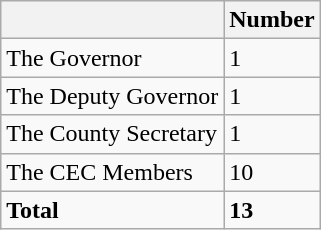<table class="wikitable">
<tr>
<th></th>
<th>Number</th>
</tr>
<tr>
<td>The Governor</td>
<td>1</td>
</tr>
<tr>
<td>The Deputy Governor</td>
<td>1</td>
</tr>
<tr>
<td>The County Secretary</td>
<td>1</td>
</tr>
<tr>
<td>The CEC Members</td>
<td>10</td>
</tr>
<tr>
<td><strong>Total</strong></td>
<td><strong>13</strong></td>
</tr>
</table>
